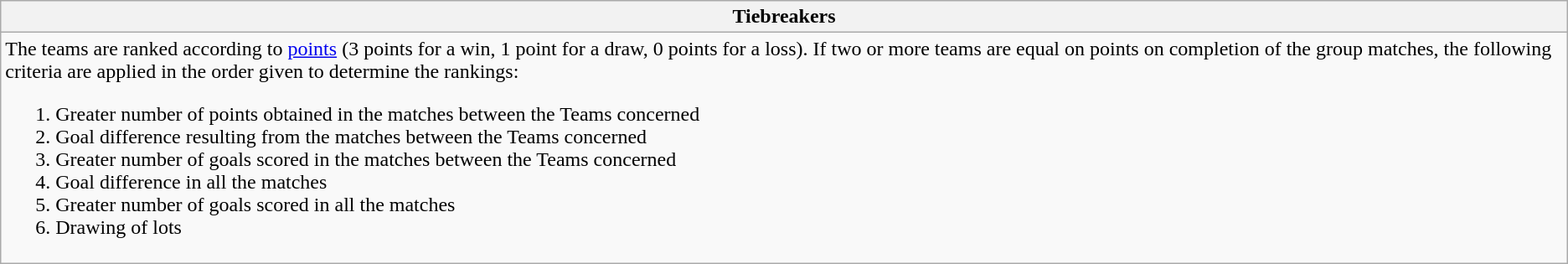<table class="wikitable collapsible">
<tr>
<th>Tiebreakers</th>
</tr>
<tr>
<td>The teams are ranked according to <a href='#'>points</a> (3 points for a win, 1 point for a draw, 0 points for a loss). If two or more teams are equal on points on completion of the group matches, the following criteria are applied in the order given to determine the rankings:<br><ol><li>Greater number of points obtained in the matches between the Teams concerned</li><li>Goal difference resulting from the matches between the Teams concerned</li><li>Greater number of goals scored in the matches between the Teams concerned</li><li>Goal difference in all the matches</li><li>Greater number of goals scored in all the matches</li><li>Drawing of lots</li></ol></td>
</tr>
</table>
